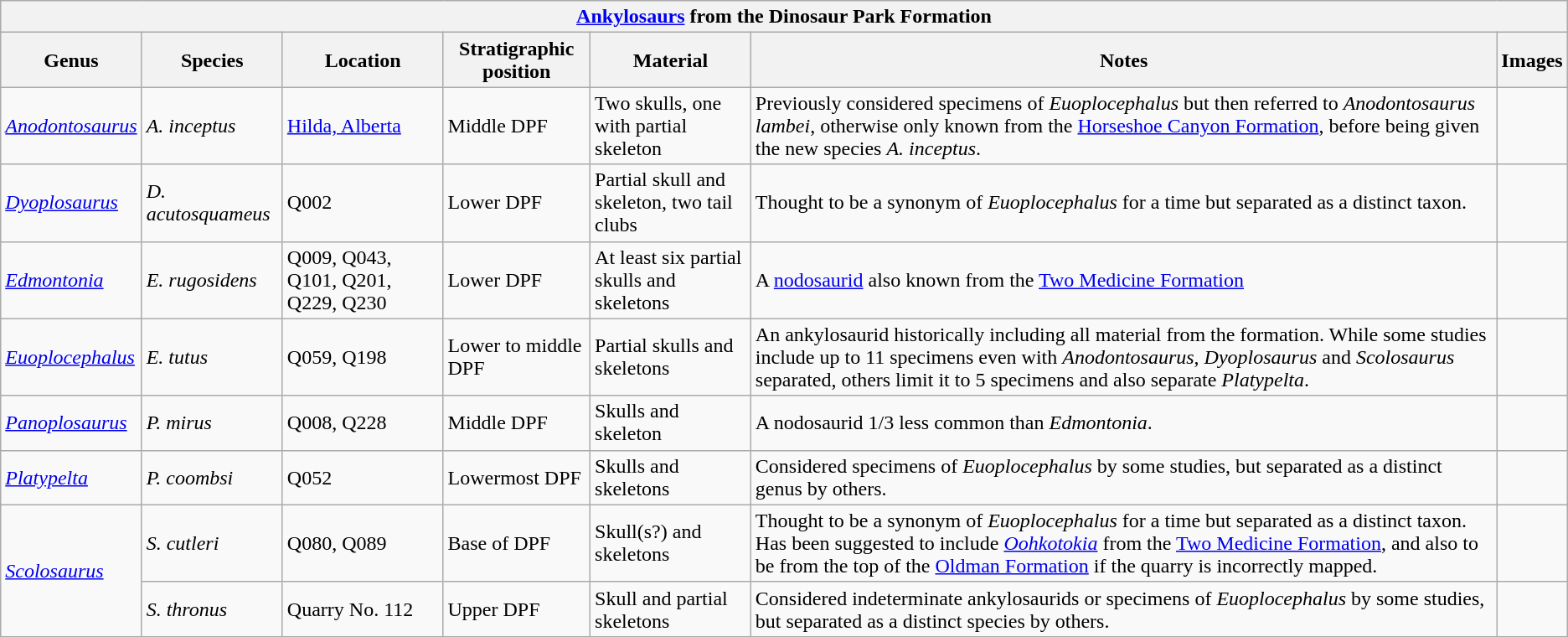<table class="wikitable" align="center">
<tr>
<th colspan="7" align="center"><strong><a href='#'>Ankylosaurs</a> from the Dinosaur Park Formation</strong></th>
</tr>
<tr>
<th>Genus</th>
<th>Species</th>
<th>Location</th>
<th>Stratigraphic position</th>
<th>Material</th>
<th>Notes</th>
<th>Images</th>
</tr>
<tr>
<td><em><a href='#'>Anodontosaurus</a></em></td>
<td><em>A. inceptus</em></td>
<td><a href='#'>Hilda, Alberta</a></td>
<td>Middle DPF</td>
<td>Two skulls, one with partial skeleton</td>
<td>Previously considered specimens of <em>Euoplocephalus</em> but then referred to <em>Anodontosaurus lambei</em>, otherwise only known from the <a href='#'>Horseshoe Canyon Formation</a>, before being given the new species <em>A. inceptus</em>.</td>
<td></td>
</tr>
<tr>
<td><em><a href='#'>Dyoplosaurus</a></em></td>
<td><em>D. acutosquameus</em></td>
<td>Q002</td>
<td>Lower DPF</td>
<td>Partial skull and skeleton, two tail clubs</td>
<td>Thought to be a synonym of <em>Euoplocephalus</em> for a time but separated as a distinct taxon.</td>
<td></td>
</tr>
<tr>
<td><em><a href='#'>Edmontonia</a></em></td>
<td><em>E. rugosidens</em></td>
<td>Q009, Q043, Q101, Q201, Q229, Q230</td>
<td>Lower DPF</td>
<td>At least six partial skulls and skeletons</td>
<td>A <a href='#'>nodosaurid</a> also known from the <a href='#'>Two Medicine Formation</a></td>
<td></td>
</tr>
<tr>
<td><em><a href='#'>Euoplocephalus</a></em></td>
<td><em>E. tutus</em></td>
<td>Q059, Q198</td>
<td>Lower to middle DPF</td>
<td>Partial skulls and skeletons</td>
<td>An ankylosaurid historically including all material from the formation. While some studies include up to 11 specimens even with <em>Anodontosaurus</em>, <em>Dyoplosaurus</em> and <em>Scolosaurus</em> separated, others limit it to 5 specimens and also separate <em>Platypelta</em>.</td>
<td></td>
</tr>
<tr>
<td><em><a href='#'>Panoplosaurus</a></em></td>
<td><em>P. mirus</em></td>
<td>Q008, Q228</td>
<td>Middle DPF</td>
<td>Skulls and skeleton</td>
<td>A nodosaurid 1/3 less common than <em>Edmontonia</em>.</td>
<td></td>
</tr>
<tr>
<td><em><a href='#'>Platypelta</a></em></td>
<td><em>P. coombsi</em></td>
<td>Q052</td>
<td>Lowermost DPF</td>
<td>Skulls and skeletons</td>
<td>Considered specimens of <em>Euoplocephalus</em> by some studies, but separated as a distinct genus by others.</td>
<td></td>
</tr>
<tr>
<td rowspan=2><em><a href='#'>Scolosaurus</a></em></td>
<td><em>S. cutleri</em></td>
<td>Q080, Q089</td>
<td>Base of DPF</td>
<td>Skull(s?) and skeletons</td>
<td>Thought to be a synonym of <em>Euoplocephalus</em> for a time but separated as a distinct taxon. Has been suggested to include <em><a href='#'>Oohkotokia</a></em> from the <a href='#'>Two Medicine Formation</a>, and also to be from the top of the <a href='#'>Oldman Formation</a> if the quarry is incorrectly mapped.</td>
<td></td>
</tr>
<tr>
<td><em>S. thronus</em></td>
<td>Quarry No. 112</td>
<td>Upper DPF</td>
<td>Skull and partial skeletons</td>
<td>Considered indeterminate ankylosaurids or specimens of <em>Euoplocephalus</em> by some studies, but separated as a distinct species by others.</td>
<td></td>
</tr>
<tr>
</tr>
</table>
